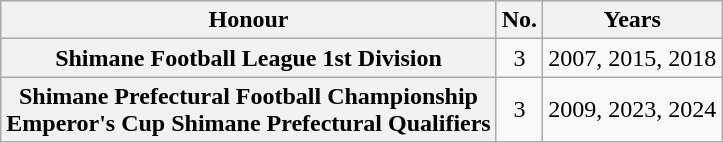<table class="wikitable plainrowheaders">
<tr>
<th scope=col>Honour</th>
<th scope=col>No.</th>
<th scope=col>Years</th>
</tr>
<tr>
<th scope=row>Shimane Football League 1st Division</th>
<td align="center">3</td>
<td>2007, 2015, 2018</td>
</tr>
<tr>
<th scope=row>Shimane Prefectural Football Championship <br> Emperor's Cup Shimane Prefectural Qualifiers</th>
<td align="center">3</td>
<td>2009, 2023, 2024</td>
</tr>
</table>
